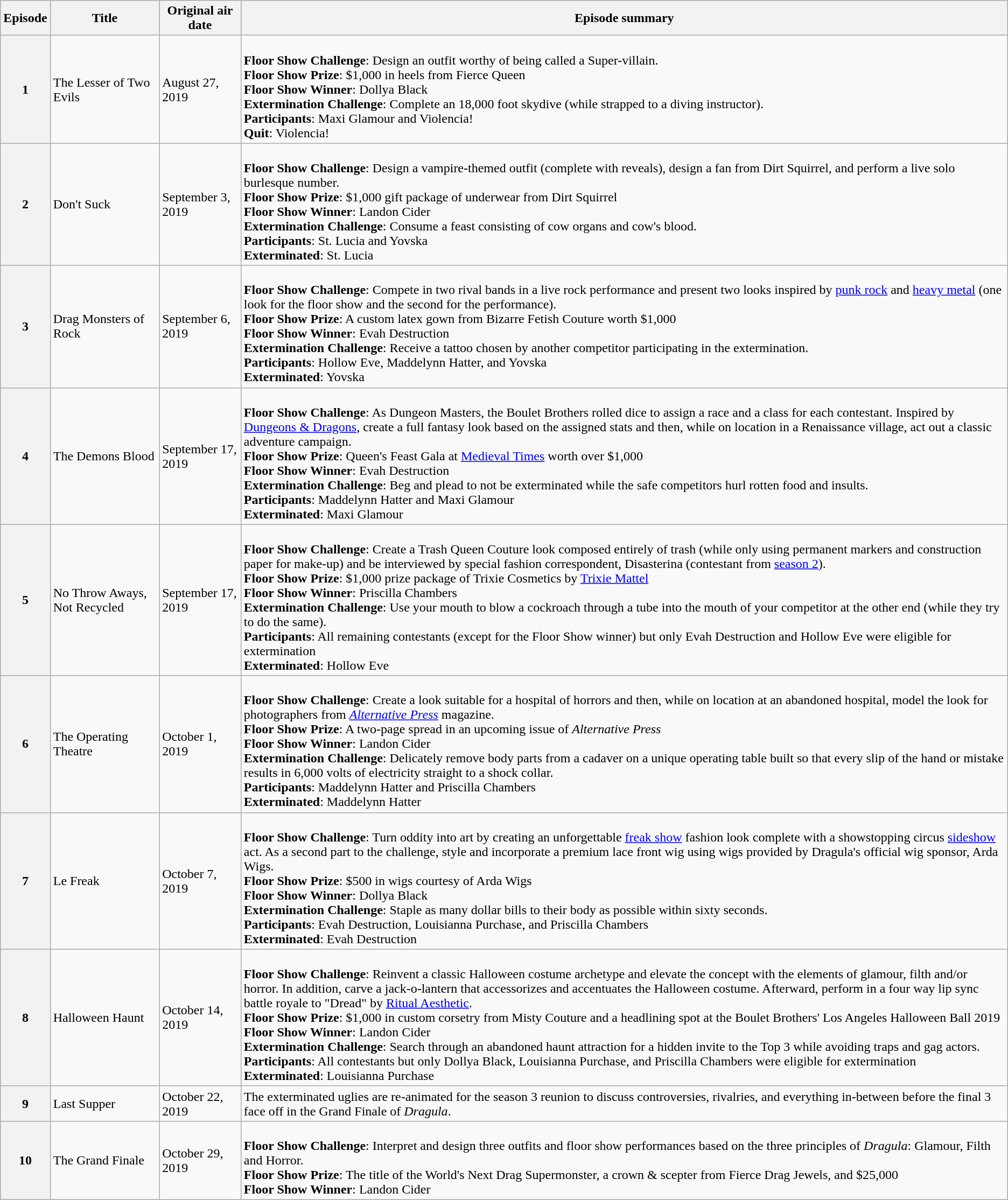<table class="wikitable">
<tr>
<th>Episode</th>
<th>Title</th>
<th>Original air date</th>
<th>Episode summary</th>
</tr>
<tr>
<th>1</th>
<td>The Lesser of Two Evils</td>
<td>August 27, 2019</td>
<td><br><strong>Floor Show Challenge</strong>: Design an outfit worthy of being called a Super-villain.<br>
<strong>Floor Show Prize</strong>: $1,000 in heels from Fierce Queen<br>
<span><strong>Floor Show Winner</strong>: Dollya Black</span><br><strong>Extermination Challenge</strong>: Complete an 18,000 foot skydive (while strapped to a diving instructor).<br>
<strong>Participants</strong>: Maxi Glamour and Violencia!<br>
<span><strong>Quit</strong>: Violencia!</span></td>
</tr>
<tr>
<th>2</th>
<td>Don't Suck</td>
<td>September 3, 2019</td>
<td><br><strong>Floor Show Challenge</strong>: Design a vampire-themed outfit (complete with reveals), design a fan from Dirt Squirrel, and perform a live solo burlesque number.<br>
<strong>Floor Show Prize</strong>: $1,000 gift package of underwear from Dirt Squirrel<br>
<span><strong>Floor Show Winner</strong>: Landon Cider</span><br><strong>Extermination Challenge</strong>: Consume a feast consisting of cow organs and cow's blood.<br>
<strong>Participants</strong>: St. Lucia and Yovska<br>
<span><strong>Exterminated</strong>: St. Lucia</span></td>
</tr>
<tr>
<th>3</th>
<td>Drag Monsters of Rock</td>
<td>September 6, 2019</td>
<td><br><strong>Floor Show Challenge</strong>: Compete in two rival bands in a live rock performance and present two looks inspired by <a href='#'>punk rock</a> and <a href='#'>heavy metal</a> (one look for the floor show and the second for the performance).<br>
<strong>Floor Show Prize</strong>: A custom latex gown from Bizarre Fetish Couture worth $1,000<br>
<span><strong>Floor Show Winner</strong>: Evah Destruction</span><br><strong>Extermination Challenge</strong>: Receive a tattoo chosen by another competitor participating in the extermination.<br>
<strong>Participants</strong>: Hollow Eve, Maddelynn Hatter, and Yovska<br>
<span><strong>Exterminated</strong>: Yovska</span></td>
</tr>
<tr>
<th>4</th>
<td>The Demons Blood</td>
<td>September 17, 2019</td>
<td><br><strong>Floor Show Challenge</strong>: As Dungeon Masters, the Boulet Brothers rolled dice to assign a race and a class for each contestant. Inspired by <a href='#'>Dungeons & Dragons</a>, create a full fantasy look based on the assigned stats and then, while on location in a Renaissance village, act out a classic adventure campaign.<br>
<strong>Floor Show Prize</strong>: Queen's Feast Gala at <a href='#'>Medieval Times</a> worth over $1,000<br>
<span><strong>Floor Show Winner</strong>: Evah Destruction</span><br><strong>Extermination Challenge</strong>: Beg and plead to not be exterminated while the safe competitors hurl rotten food and insults.<br>
<strong>Participants</strong>: Maddelynn Hatter and Maxi Glamour<br>
<span><strong>Exterminated</strong>: Maxi Glamour</span></td>
</tr>
<tr>
<th>5</th>
<td>No Throw Aways, Not Recycled</td>
<td>September 17, 2019</td>
<td><br><strong>Floor Show Challenge</strong>: Create a Trash Queen Couture look composed entirely of trash (while only using permanent markers and construction paper for make-up) and be interviewed by special fashion correspondent, Disasterina (contestant from <a href='#'>season 2</a>).<br>
<strong>Floor Show Prize</strong>: $1,000 prize package of Trixie Cosmetics by <a href='#'>Trixie Mattel</a><br>
<span><strong>Floor Show Winner</strong>: Priscilla Chambers</span><br><strong>Extermination Challenge</strong>: Use your mouth to blow a cockroach through a tube into the mouth of your competitor at the other end (while they try to do the same).<br>
<strong>Participants</strong>: All remaining contestants (except for the Floor Show winner) but only Evah Destruction and Hollow Eve were eligible for extermination<br>
<span><strong>Exterminated</strong>: Hollow Eve</span></td>
</tr>
<tr>
<th>6</th>
<td>The Operating Theatre</td>
<td>October 1, 2019</td>
<td><br><strong>Floor Show Challenge</strong>: Create a look suitable for a hospital of horrors and then, while on location at an abandoned hospital, model the look for photographers from <em><a href='#'>Alternative Press</a></em> magazine.<br>
<strong>Floor Show Prize</strong>: A two-page spread in an upcoming issue of <em>Alternative Press</em><br>
<span><strong>Floor Show Winner</strong>: Landon Cider</span><br><strong>Extermination Challenge</strong>: Delicately remove body parts from a cadaver on a unique operating table built so that every slip of the hand or mistake results in 6,000 volts of electricity straight to a shock collar.<br>
<strong>Participants</strong>: Maddelynn Hatter and Priscilla Chambers<br>
<span><strong>Exterminated</strong>: Maddelynn Hatter</span></td>
</tr>
<tr>
<th>7</th>
<td>Le Freak</td>
<td>October 7, 2019</td>
<td><br><strong>Floor Show Challenge</strong>: Turn oddity into art by creating an unforgettable <a href='#'>freak show</a> fashion look complete with a showstopping circus <a href='#'>sideshow</a> act. As a second part to the challenge, style and incorporate a premium lace front wig using wigs provided by Dragula's official wig sponsor, Arda Wigs.<br>
<strong>Floor Show Prize</strong>: $500 in wigs courtesy of Arda Wigs<br>
<span><strong>Floor Show Winner</strong>: Dollya Black</span><br><strong>Extermination Challenge</strong>: Staple as many dollar bills to their body as possible within sixty seconds.<br>
<strong>Participants</strong>: Evah Destruction, Louisianna Purchase, and Priscilla Chambers<br>
<span><strong>Exterminated</strong>: Evah Destruction</span></td>
</tr>
<tr>
<th>8</th>
<td>Halloween Haunt</td>
<td>October 14, 2019</td>
<td><br><strong>Floor Show Challenge</strong>: Reinvent a classic Halloween costume archetype and elevate the concept with the elements of glamour, filth and/or horror. In addition, carve a jack-o-lantern that accessorizes and accentuates the Halloween costume. Afterward, perform in a four way lip sync battle royale to "Dread" by <a href='#'>Ritual Aesthetic</a>.<br>
<strong>Floor Show Prize</strong>: $1,000 in custom corsetry from Misty Couture and a headlining spot at the Boulet Brothers' Los Angeles Halloween Ball 2019<br>
<span><strong>Floor Show Winner</strong>: Landon Cider</span><br><strong>Extermination Challenge</strong>: Search through an abandoned haunt attraction for a hidden invite to the Top 3 while avoiding traps and gag actors.<br>
<strong>Participants</strong>: All contestants but only Dollya Black, Louisianna Purchase, and Priscilla Chambers were eligible for extermination<br>
<span><strong>Exterminated</strong>: Louisianna Purchase</span></td>
</tr>
<tr>
<th>9</th>
<td>Last Supper</td>
<td>October 22, 2019</td>
<td>The exterminated uglies are re-animated for the season 3 reunion to discuss controversies, rivalries, and everything in-between before the final 3 face off in the Grand Finale of <em>Dragula</em>.</td>
</tr>
<tr>
<th>10</th>
<td>The Grand Finale</td>
<td>October 29, 2019</td>
<td><br><strong>Floor Show Challenge</strong>: Interpret and design three outfits and floor show performances based on the three principles of <em>Dragula</em>: Glamour, Filth and Horror.<br>
<strong>Floor Show Prize</strong>: The title of the World's Next Drag Supermonster, a crown & scepter from Fierce Drag Jewels, and $25,000<br>
<span><strong>Floor Show Winner</strong>: Landon Cider</span><br></td>
</tr>
</table>
